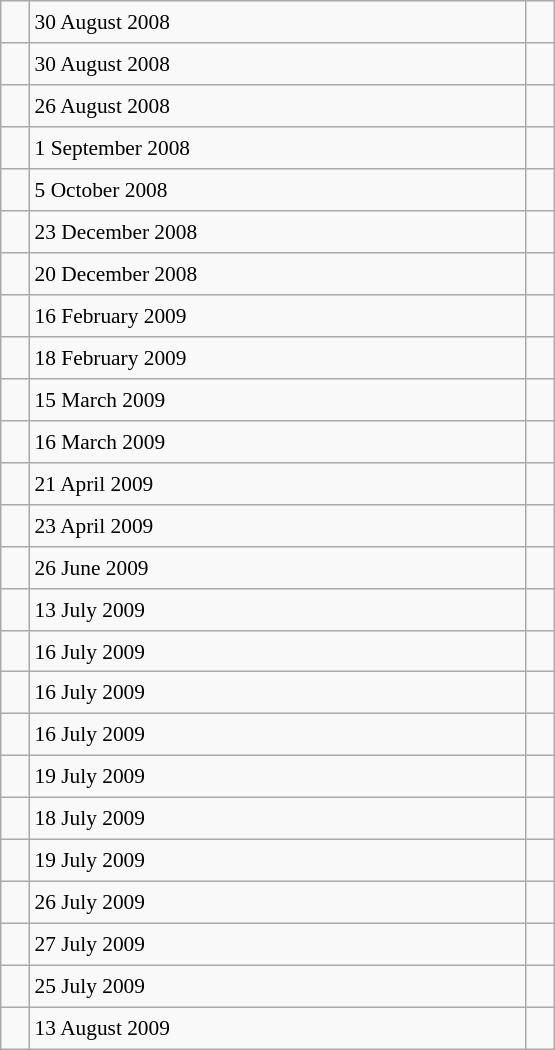<table class="wikitable" style="font-size: 89%; float: left; width: 26em; margin-right: 1em; height: 700px">
<tr>
<td></td>
<td>30 August 2008</td>
<td></td>
</tr>
<tr>
<td></td>
<td>30 August 2008</td>
<td></td>
</tr>
<tr>
<td></td>
<td>26 August 2008</td>
<td></td>
</tr>
<tr>
<td></td>
<td>1 September 2008</td>
<td></td>
</tr>
<tr>
<td></td>
<td>5 October 2008</td>
<td></td>
</tr>
<tr>
<td></td>
<td>23 December 2008</td>
<td></td>
</tr>
<tr>
<td></td>
<td>20 December 2008</td>
<td></td>
</tr>
<tr>
<td></td>
<td>16 February 2009</td>
<td></td>
</tr>
<tr>
<td></td>
<td>18 February 2009</td>
<td></td>
</tr>
<tr>
<td></td>
<td>15 March 2009</td>
<td></td>
</tr>
<tr>
<td></td>
<td>16 March 2009</td>
<td></td>
</tr>
<tr>
<td></td>
<td>21 April 2009</td>
<td></td>
</tr>
<tr>
<td></td>
<td>23 April 2009</td>
<td></td>
</tr>
<tr>
<td></td>
<td>26 June 2009</td>
<td></td>
</tr>
<tr>
<td></td>
<td>13 July 2009</td>
<td></td>
</tr>
<tr>
<td></td>
<td>16 July 2009</td>
<td></td>
</tr>
<tr>
<td></td>
<td>16 July 2009</td>
<td></td>
</tr>
<tr>
<td></td>
<td>16 July 2009</td>
<td></td>
</tr>
<tr>
<td></td>
<td>19 July 2009</td>
<td></td>
</tr>
<tr>
<td></td>
<td>18 July 2009</td>
<td></td>
</tr>
<tr>
<td></td>
<td>19 July 2009</td>
<td></td>
</tr>
<tr>
<td></td>
<td>26 July 2009</td>
<td></td>
</tr>
<tr>
<td></td>
<td>27 July 2009</td>
<td></td>
</tr>
<tr>
<td></td>
<td>25 July 2009</td>
<td></td>
</tr>
<tr>
<td></td>
<td>13 August 2009</td>
<td></td>
</tr>
</table>
